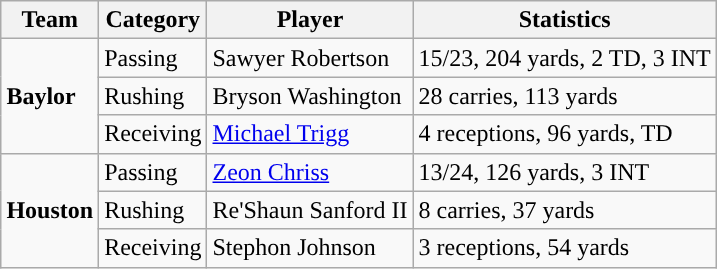<table class="wikitable" style="float: right;">
<tr>
<th>Team</th>
<th>Category</th>
<th>Player</th>
<th>Statistics</th>
</tr>
<tr>
<td rowspan=3><strong>Baylor</strong></td>
<td>Passing</td>
<td>Sawyer Robertson</td>
<td>15/23, 204 yards, 2 TD, 3 INT</td>
</tr>
<tr>
<td>Rushing</td>
<td>Bryson Washington</td>
<td>28 carries, 113 yards</td>
</tr>
<tr>
<td>Receiving</td>
<td><a href='#'>Michael Trigg</a></td>
<td>4 receptions, 96 yards, TD</td>
</tr>
<tr>
<td rowspan=3><strong>Houston</strong></td>
<td>Passing</td>
<td><a href='#'>Zeon Chriss</a></td>
<td>13/24, 126 yards, 3 INT</td>
</tr>
<tr>
<td>Rushing</td>
<td>Re'Shaun Sanford II</td>
<td>8 carries, 37 yards</td>
</tr>
<tr>
<td>Receiving</td>
<td>Stephon Johnson</td>
<td>3 receptions, 54 yards</td>
</tr>
</table>
